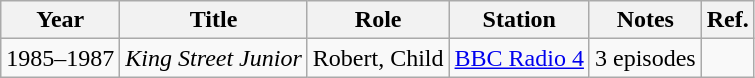<table class="wikitable sortable">
<tr>
<th>Year</th>
<th>Title</th>
<th>Role</th>
<th>Station</th>
<th>Notes</th>
<th>Ref.</th>
</tr>
<tr>
<td>1985–1987</td>
<td><em>King Street Junior</em></td>
<td>Robert, Child</td>
<td><a href='#'>BBC Radio 4</a></td>
<td>3 episodes</td>
<td></td>
</tr>
</table>
